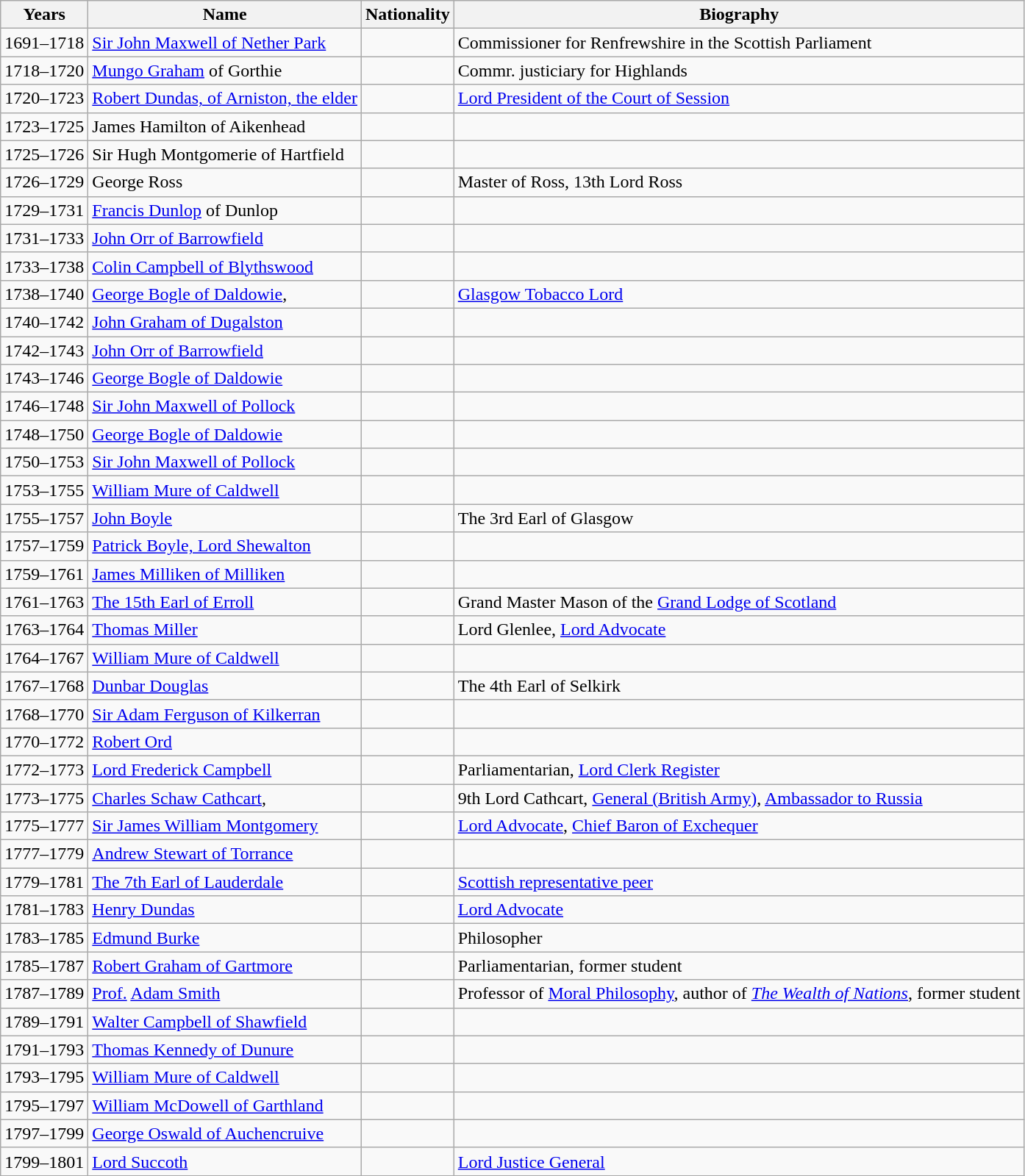<table class="wikitable">
<tr>
<th>Years</th>
<th>Name</th>
<th>Nationality</th>
<th>Biography</th>
</tr>
<tr>
<td>1691–1718</td>
<td><a href='#'>Sir John Maxwell of Nether Park</a></td>
<td></td>
<td>Commissioner for Renfrewshire in the Scottish Parliament</td>
</tr>
<tr>
<td>1718–1720</td>
<td><a href='#'>Mungo Graham</a> of Gorthie</td>
<td></td>
<td>Commr. justiciary for Highlands</td>
</tr>
<tr>
<td>1720–1723</td>
<td><a href='#'>Robert Dundas, of Arniston, the elder</a></td>
<td></td>
<td><a href='#'>Lord President of the Court of Session</a></td>
</tr>
<tr>
<td>1723–1725</td>
<td>James Hamilton of Aikenhead</td>
<td></td>
<td></td>
</tr>
<tr>
<td>1725–1726</td>
<td>Sir Hugh Montgomerie of Hartfield</td>
<td></td>
<td></td>
</tr>
<tr>
<td>1726–1729</td>
<td>George Ross</td>
<td></td>
<td>Master of Ross, 13th Lord Ross</td>
</tr>
<tr>
<td>1729–1731</td>
<td><a href='#'>Francis Dunlop</a> of Dunlop</td>
<td></td>
<td></td>
</tr>
<tr>
<td>1731–1733</td>
<td><a href='#'>John Orr of Barrowfield</a></td>
<td></td>
<td></td>
</tr>
<tr>
<td>1733–1738</td>
<td><a href='#'>Colin Campbell of Blythswood</a></td>
<td></td>
<td></td>
</tr>
<tr>
<td>1738–1740</td>
<td><a href='#'>George Bogle of Daldowie</a>,</td>
<td></td>
<td><a href='#'>Glasgow Tobacco Lord</a></td>
</tr>
<tr>
<td>1740–1742</td>
<td><a href='#'>John Graham of Dugalston</a></td>
<td></td>
<td></td>
</tr>
<tr>
<td>1742–1743</td>
<td><a href='#'>John Orr of Barrowfield</a></td>
<td></td>
<td></td>
</tr>
<tr>
<td>1743–1746</td>
<td><a href='#'>George Bogle of Daldowie</a></td>
<td></td>
<td></td>
</tr>
<tr>
<td>1746–1748</td>
<td><a href='#'>Sir John Maxwell of Pollock</a></td>
<td></td>
<td></td>
</tr>
<tr>
<td>1748–1750</td>
<td><a href='#'>George Bogle of Daldowie</a></td>
<td></td>
<td></td>
</tr>
<tr>
<td>1750–1753</td>
<td><a href='#'>Sir John Maxwell of Pollock</a></td>
<td></td>
<td></td>
</tr>
<tr>
<td>1753–1755</td>
<td><a href='#'>William Mure of Caldwell</a></td>
<td></td>
<td></td>
</tr>
<tr>
<td>1755–1757</td>
<td><a href='#'>John Boyle</a></td>
<td></td>
<td>The 3rd Earl of Glasgow</td>
</tr>
<tr>
<td>1757–1759</td>
<td><a href='#'>Patrick Boyle, Lord Shewalton</a></td>
<td></td>
<td></td>
</tr>
<tr>
<td>1759–1761</td>
<td><a href='#'>James Milliken of Milliken</a></td>
<td></td>
<td></td>
</tr>
<tr>
<td>1761–1763</td>
<td><a href='#'>The 15th Earl of Erroll</a></td>
<td></td>
<td>Grand Master Mason of the <a href='#'>Grand Lodge of Scotland</a></td>
</tr>
<tr>
<td>1763–1764</td>
<td><a href='#'>Thomas Miller</a></td>
<td></td>
<td>Lord Glenlee, <a href='#'>Lord Advocate</a></td>
</tr>
<tr>
<td>1764–1767</td>
<td><a href='#'>William Mure of Caldwell</a></td>
<td></td>
<td></td>
</tr>
<tr>
<td>1767–1768</td>
<td><a href='#'>Dunbar Douglas</a></td>
<td></td>
<td>The 4th Earl of Selkirk</td>
</tr>
<tr>
<td>1768–1770</td>
<td><a href='#'>Sir Adam Ferguson of Kilkerran</a></td>
<td></td>
<td></td>
</tr>
<tr>
<td>1770–1772</td>
<td><a href='#'>Robert Ord</a></td>
<td></td>
<td></td>
</tr>
<tr>
<td>1772–1773</td>
<td><a href='#'>Lord Frederick Campbell</a></td>
<td></td>
<td>Parliamentarian, <a href='#'>Lord Clerk Register</a></td>
</tr>
<tr>
<td>1773–1775</td>
<td><a href='#'>Charles Schaw Cathcart</a>,</td>
<td></td>
<td>9th Lord Cathcart, <a href='#'>General (British Army)</a>, <a href='#'>Ambassador to Russia</a></td>
</tr>
<tr>
<td>1775–1777</td>
<td><a href='#'>Sir James William Montgomery</a></td>
<td></td>
<td><a href='#'>Lord Advocate</a>, <a href='#'>Chief Baron of Exchequer</a></td>
</tr>
<tr>
<td>1777–1779</td>
<td><a href='#'>Andrew Stewart of Torrance</a></td>
<td></td>
<td></td>
</tr>
<tr>
<td>1779–1781</td>
<td><a href='#'>The 7th Earl of Lauderdale</a></td>
<td></td>
<td><a href='#'>Scottish representative peer</a></td>
</tr>
<tr>
<td>1781–1783</td>
<td><a href='#'>Henry Dundas</a></td>
<td></td>
<td><a href='#'>Lord Advocate</a></td>
</tr>
<tr>
<td>1783–1785</td>
<td><a href='#'>Edmund Burke</a></td>
<td></td>
<td>Philosopher</td>
</tr>
<tr>
<td>1785–1787</td>
<td><a href='#'>Robert Graham of Gartmore</a></td>
<td></td>
<td>Parliamentarian, former student</td>
</tr>
<tr>
<td>1787–1789</td>
<td><a href='#'>Prof.</a> <a href='#'>Adam Smith</a></td>
<td></td>
<td>Professor of <a href='#'>Moral Philosophy</a>, author of <em><a href='#'>The Wealth of Nations</a></em>, former student</td>
</tr>
<tr>
<td>1789–1791</td>
<td><a href='#'>Walter Campbell of Shawfield</a></td>
<td></td>
<td></td>
</tr>
<tr>
<td>1791–1793</td>
<td><a href='#'>Thomas Kennedy of Dunure</a></td>
<td></td>
<td></td>
</tr>
<tr>
<td>1793–1795</td>
<td><a href='#'>William Mure of Caldwell</a></td>
<td></td>
<td></td>
</tr>
<tr>
<td>1795–1797</td>
<td><a href='#'>William McDowell of Garthland</a></td>
<td></td>
<td></td>
</tr>
<tr>
<td>1797–1799</td>
<td><a href='#'>George Oswald of Auchencruive</a></td>
<td></td>
<td></td>
</tr>
<tr>
<td>1799–1801</td>
<td><a href='#'>Lord Succoth</a></td>
<td></td>
<td><a href='#'>Lord Justice General</a></td>
</tr>
</table>
